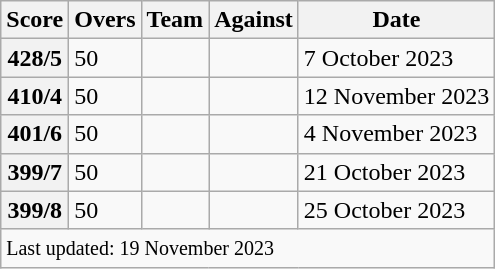<table class="wikitable sortable" style="text-align:left">
<tr>
<th>Score</th>
<th>Overs</th>
<th>Team</th>
<th>Against</th>
<th data-sort-type=date>Date</th>
</tr>
<tr>
<th>428/5</th>
<td>50</td>
<td></td>
<td></td>
<td>7 October 2023</td>
</tr>
<tr>
<th>410/4</th>
<td>50</td>
<td></td>
<td></td>
<td>12 November 2023</td>
</tr>
<tr>
<th>401/6</th>
<td>50</td>
<td></td>
<td></td>
<td>4 November 2023</td>
</tr>
<tr>
<th>399/7</th>
<td>50</td>
<td></td>
<td></td>
<td>21 October 2023</td>
</tr>
<tr>
<th>399/8</th>
<td>50</td>
<td></td>
<td></td>
<td>25 October 2023</td>
</tr>
<tr class="sortbottom">
<td colspan="5"><small>Last updated: 19 November 2023</small></td>
</tr>
</table>
